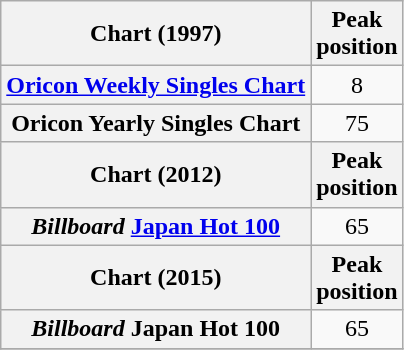<table class="wikitable plainrowheaders">
<tr>
<th>Chart (1997)</th>
<th>Peak<br>position</th>
</tr>
<tr>
<th scope="row"><a href='#'>Oricon Weekly Singles Chart</a></th>
<td style="text-align:center;">8</td>
</tr>
<tr>
<th scope="row">Oricon Yearly Singles Chart</th>
<td style="text-align:center;">75</td>
</tr>
<tr>
<th>Chart (2012)</th>
<th>Peak<br>position</th>
</tr>
<tr>
<th scope="row"><em>Billboard</em> <a href='#'>Japan Hot 100</a></th>
<td style="text-align:center;">65</td>
</tr>
<tr>
<th>Chart (2015)</th>
<th>Peak<br>position</th>
</tr>
<tr>
<th scope="row"><em>Billboard</em> Japan Hot 100</th>
<td style="text-align: center;">65</td>
</tr>
<tr>
</tr>
</table>
